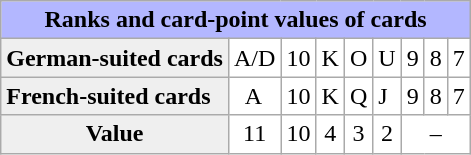<table class="wikitable" align="float:left"  style="background-color:white">
<tr style="background-color:#B3B7FF">
<td colspan="9" align="center"><strong>Ranks and card-point values of cards</strong></td>
</tr>
<tr>
<td style="background:#efefef;"><strong>German-suited cards</strong></td>
<td>A/D</td>
<td>10</td>
<td>K</td>
<td>O</td>
<td>U</td>
<td>9</td>
<td>8</td>
<td>7</td>
</tr>
<tr>
<td style="background:#efefef;"><strong>French-suited cards</strong></td>
<td>  A</td>
<td>10</td>
<td>K</td>
<td>Q</td>
<td>J</td>
<td>9</td>
<td>8</td>
<td>7</td>
</tr>
<tr align="center">
<td style="background:#efefef;"><strong>Value</strong></td>
<td>11</td>
<td>10</td>
<td>4</td>
<td>3</td>
<td>2</td>
<td colspan=3>–</td>
</tr>
</table>
